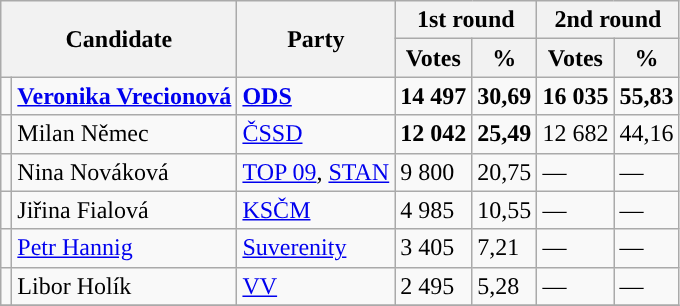<table class="wikitable sortable">
<tr>
<th colspan="2" rowspan="2">Candidate</th>
<th rowspan="2">Party</th>
<th colspan="2">1st round</th>
<th colspan="2">2nd round</th>
</tr>
<tr>
<th>Votes</th>
<th>%</th>
<th>Votes</th>
<th>%</th>
</tr>
<tr>
<td style="background-color:"></td>
<td><strong><a href='#'>Veronika Vrecionová</a></strong></td>
<td><a href='#'><strong>ODS</strong></a></td>
<td><strong>14 497</strong></td>
<td><strong>30,69</strong></td>
<td><strong>16 035</strong></td>
<td><strong>55,83</strong></td>
</tr>
<tr>
<td style="background-color:"></td>
<td>Milan Němec</td>
<td><a href='#'>ČSSD</a></td>
<td><strong>12 042</strong></td>
<td><strong>25,49</strong></td>
<td>12 682</td>
<td>44,16</td>
</tr>
<tr>
<td style="background-color:"></td>
<td>Nina Nováková</td>
<td><a href='#'>TOP 09</a>, <a href='#'>STAN</a></td>
<td>9 800</td>
<td>20,75</td>
<td>—</td>
<td>—</td>
</tr>
<tr>
<td style="background-color:"></td>
<td>Jiřina Fialová</td>
<td><a href='#'>KSČM</a></td>
<td>4 985</td>
<td>10,55</td>
<td>—</td>
<td>—</td>
</tr>
<tr>
<td style="background-color:"></td>
<td><a href='#'>Petr Hannig</a></td>
<td><a href='#'>Suverenity</a></td>
<td>3 405</td>
<td>7,21</td>
<td>—</td>
<td>—</td>
</tr>
<tr>
<td style="background-color:"></td>
<td>Libor Holík</td>
<td><a href='#'>VV</a></td>
<td>2 495</td>
<td>5,28</td>
<td>—</td>
<td>—</td>
</tr>
<tr>
</tr>
</table>
